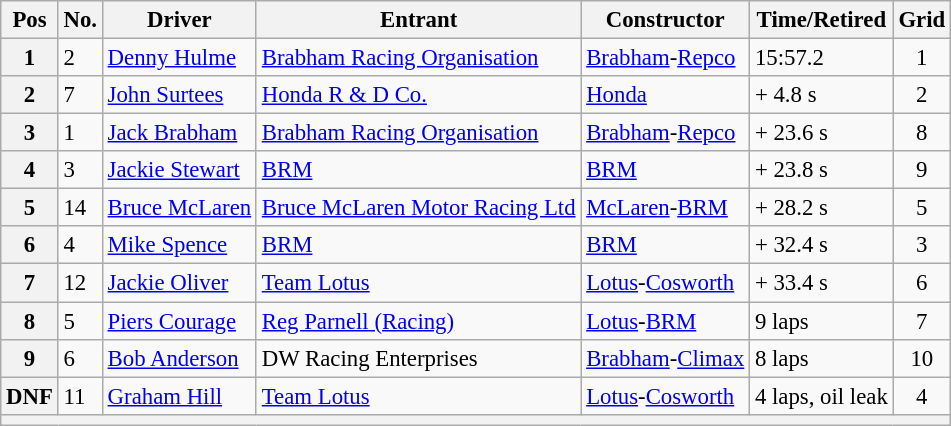<table class="wikitable" style="font-size: 95%;">
<tr>
<th>Pos</th>
<th>No.</th>
<th>Driver</th>
<th>Entrant</th>
<th>Constructor</th>
<th>Time/Retired</th>
<th>Grid</th>
</tr>
<tr>
<th>1</th>
<td>2</td>
<td> <a href='#'>Denny Hulme</a></td>
<td><a href='#'>Brabham Racing Organisation</a></td>
<td><a href='#'>Brabham</a>-<a href='#'>Repco</a></td>
<td>15:57.2</td>
<td style="text-align:center">1</td>
</tr>
<tr>
<th>2</th>
<td>7</td>
<td> <a href='#'>John Surtees</a></td>
<td><a href='#'>Honda R & D Co.</a></td>
<td><a href='#'>Honda</a></td>
<td>+ 4.8 s</td>
<td style="text-align:center">2</td>
</tr>
<tr>
<th>3</th>
<td>1</td>
<td> <a href='#'>Jack Brabham</a></td>
<td><a href='#'>Brabham Racing Organisation</a></td>
<td><a href='#'>Brabham</a>-<a href='#'>Repco</a></td>
<td>+ 23.6 s</td>
<td style="text-align:center">8</td>
</tr>
<tr>
<th>4</th>
<td>3</td>
<td> <a href='#'>Jackie Stewart</a></td>
<td><a href='#'>BRM</a></td>
<td><a href='#'>BRM</a></td>
<td>+ 23.8 s</td>
<td style="text-align:center">9</td>
</tr>
<tr>
<th>5</th>
<td>14</td>
<td> <a href='#'>Bruce McLaren</a></td>
<td><a href='#'>Bruce McLaren Motor Racing Ltd</a></td>
<td><a href='#'>McLaren</a>-<a href='#'>BRM</a></td>
<td>+ 28.2 s</td>
<td style="text-align:center">5</td>
</tr>
<tr>
<th>6</th>
<td>4</td>
<td> <a href='#'>Mike Spence</a></td>
<td><a href='#'>BRM</a></td>
<td><a href='#'>BRM</a></td>
<td>+ 32.4 s</td>
<td style="text-align:center">3</td>
</tr>
<tr>
<th>7</th>
<td>12</td>
<td> <a href='#'>Jackie Oliver</a></td>
<td><a href='#'>Team Lotus</a></td>
<td><a href='#'>Lotus</a>-<a href='#'>Cosworth</a></td>
<td>+ 33.4 s</td>
<td style="text-align:center">6</td>
</tr>
<tr>
<th>8</th>
<td>5</td>
<td> <a href='#'>Piers Courage</a></td>
<td><a href='#'>Reg Parnell (Racing)</a></td>
<td><a href='#'>Lotus</a>-<a href='#'>BRM</a></td>
<td>9 laps</td>
<td style="text-align:center">7</td>
</tr>
<tr>
<th>9</th>
<td>6</td>
<td> <a href='#'>Bob Anderson</a></td>
<td>DW Racing Enterprises</td>
<td><a href='#'>Brabham</a>-<a href='#'>Climax</a></td>
<td>8 laps</td>
<td style="text-align:center">10</td>
</tr>
<tr>
<th>DNF</th>
<td>11</td>
<td> <a href='#'>Graham Hill</a></td>
<td><a href='#'>Team Lotus</a></td>
<td><a href='#'>Lotus</a>-<a href='#'>Cosworth</a></td>
<td>4 laps, oil leak</td>
<td style="text-align:center">4</td>
</tr>
<tr>
<th colspan="7"></th>
</tr>
</table>
